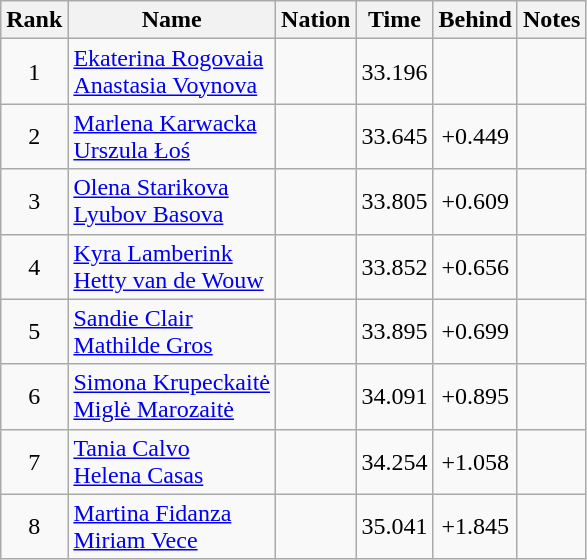<table class="wikitable sortable" style="text-align:center">
<tr>
<th>Rank</th>
<th>Name</th>
<th>Nation</th>
<th>Time</th>
<th>Behind</th>
<th>Notes</th>
</tr>
<tr>
<td>1</td>
<td align=left><a href='#'>Ekaterina Rogovaia</a><br><a href='#'>Anastasia Voynova</a></td>
<td align=left></td>
<td>33.196</td>
<td></td>
<td></td>
</tr>
<tr>
<td>2</td>
<td align=left><a href='#'>Marlena Karwacka</a><br><a href='#'>Urszula Łoś</a></td>
<td align=left></td>
<td>33.645</td>
<td>+0.449</td>
<td></td>
</tr>
<tr>
<td>3</td>
<td align=left><a href='#'>Olena Starikova</a><br><a href='#'>Lyubov Basova</a></td>
<td align=left></td>
<td>33.805</td>
<td>+0.609</td>
<td></td>
</tr>
<tr>
<td>4</td>
<td align=left><a href='#'>Kyra Lamberink</a><br><a href='#'>Hetty van de Wouw</a></td>
<td align=left></td>
<td>33.852</td>
<td>+0.656</td>
<td></td>
</tr>
<tr>
<td>5</td>
<td align=left><a href='#'>Sandie Clair</a><br><a href='#'>Mathilde Gros</a></td>
<td align=left></td>
<td>33.895</td>
<td>+0.699</td>
<td></td>
</tr>
<tr>
<td>6</td>
<td align=left><a href='#'>Simona Krupeckaitė</a><br><a href='#'>Miglė Marozaitė</a></td>
<td align=left></td>
<td>34.091</td>
<td>+0.895</td>
<td></td>
</tr>
<tr>
<td>7</td>
<td align=left><a href='#'>Tania Calvo</a><br><a href='#'>Helena Casas</a></td>
<td align=left></td>
<td>34.254</td>
<td>+1.058</td>
<td></td>
</tr>
<tr>
<td>8</td>
<td align=left><a href='#'>Martina Fidanza</a><br><a href='#'>Miriam Vece</a></td>
<td align=left></td>
<td>35.041</td>
<td>+1.845</td>
<td></td>
</tr>
</table>
